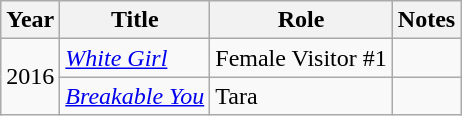<table class="wikitable sortable">
<tr>
<th>Year</th>
<th>Title</th>
<th>Role</th>
<th>Notes</th>
</tr>
<tr>
<td rowspan=2>2016</td>
<td><em><a href='#'>White Girl</a></em></td>
<td>Female Visitor #1</td>
<td></td>
</tr>
<tr>
<td><em><a href='#'>Breakable You</a></em></td>
<td>Tara</td>
<td></td>
</tr>
</table>
